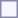<table style="border:1px solid #8888aa; background-color:#f7f8ff; padding:5px; font-size:95%; margin: 0px 12px 12px 0px;">
</table>
